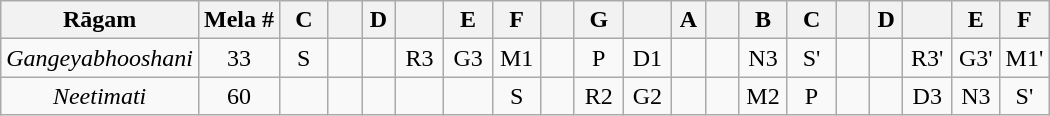<table class="wikitable" style="text-align:center">
<tr>
<th>Rāgam</th>
<th>Mela #</th>
<th>C</th>
<th></th>
<th>D</th>
<th></th>
<th>E</th>
<th>F</th>
<th></th>
<th>G</th>
<th></th>
<th>A</th>
<th></th>
<th>B</th>
<th>C</th>
<th></th>
<th>D</th>
<th></th>
<th>E</th>
<th>F</th>
</tr>
<tr>
<td><em>Gangeyabhooshani</em></td>
<td>33</td>
<td width="25px">S</td>
<td width="15px"></td>
<td width="15px"></td>
<td width="25px">R3</td>
<td width="25px">G3</td>
<td width="25px">M1</td>
<td width="15px"></td>
<td width="25px">P</td>
<td width="25px">D1</td>
<td width="15px"></td>
<td width="15px"></td>
<td width="25px">N3</td>
<td width="25px">S'</td>
<td width="15px"></td>
<td width="15px"></td>
<td width="25px">R3'</td>
<td width="25px">G3'</td>
<td width="25px">M1'</td>
</tr>
<tr>
<td><em>Neetimati</em></td>
<td>60</td>
<td></td>
<td></td>
<td></td>
<td></td>
<td></td>
<td>S</td>
<td></td>
<td>R2</td>
<td>G2</td>
<td></td>
<td></td>
<td>M2</td>
<td>P</td>
<td></td>
<td></td>
<td>D3</td>
<td>N3</td>
<td>S'</td>
</tr>
</table>
